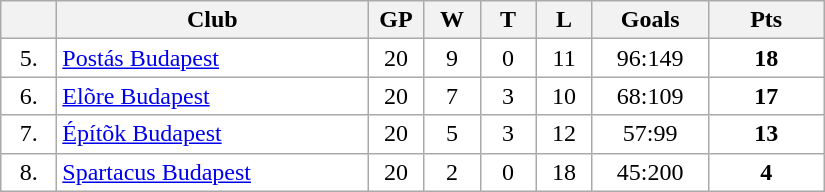<table class="wikitable">
<tr>
<th width="30"></th>
<th width="200">Club</th>
<th width="30">GP</th>
<th width="30">W</th>
<th width="30">T</th>
<th width="30">L</th>
<th width="70">Goals</th>
<th width="70">Pts</th>
</tr>
<tr bgcolor="#FFFFFF" align="center">
<td>5.</td>
<td align="left"><a href='#'>Postás Budapest</a></td>
<td>20</td>
<td>9</td>
<td>0</td>
<td>11</td>
<td>96:149</td>
<td><strong>18</strong></td>
</tr>
<tr bgcolor="#FFFFFF" align="center">
<td>6.</td>
<td align="left"><a href='#'>Elõre Budapest</a></td>
<td>20</td>
<td>7</td>
<td>3</td>
<td>10</td>
<td>68:109</td>
<td><strong>17</strong></td>
</tr>
<tr bgcolor="#FFFFFF" align="center">
<td>7.</td>
<td align="left"><a href='#'>Építõk Budapest</a></td>
<td>20</td>
<td>5</td>
<td>3</td>
<td>12</td>
<td>57:99</td>
<td><strong>13</strong></td>
</tr>
<tr bgcolor="#FFFFFF" align="center">
<td>8.</td>
<td align="left"><a href='#'>Spartacus Budapest</a></td>
<td>20</td>
<td>2</td>
<td>0</td>
<td>18</td>
<td>45:200</td>
<td><strong>4</strong></td>
</tr>
</table>
